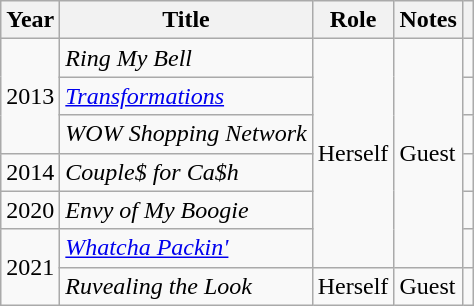<table class="wikitable plainrowheaders" style="text-align:left;">
<tr>
<th>Year</th>
<th>Title</th>
<th>Role</th>
<th>Notes</th>
<th></th>
</tr>
<tr>
<td rowspan="3">2013</td>
<td><em>Ring My Bell</em></td>
<td rowspan="6">Herself</td>
<td rowspan="6">Guest</td>
<td></td>
</tr>
<tr>
<td><em><a href='#'>Transformations</a></em></td>
<td></td>
</tr>
<tr>
<td><em>WOW Shopping Network</em></td>
<td></td>
</tr>
<tr>
<td>2014</td>
<td><em>Couple$ for Ca$h</em></td>
<td></td>
</tr>
<tr>
<td>2020</td>
<td><em>Envy of My Boogie</em></td>
<td></td>
</tr>
<tr>
<td rowspan="2">2021</td>
<td><em><a href='#'>Whatcha Packin'</a></em></td>
<td></td>
</tr>
<tr>
<td><em>Ruvealing the Look</em></td>
<td>Herself</td>
<td>Guest</td>
<td></td>
</tr>
</table>
